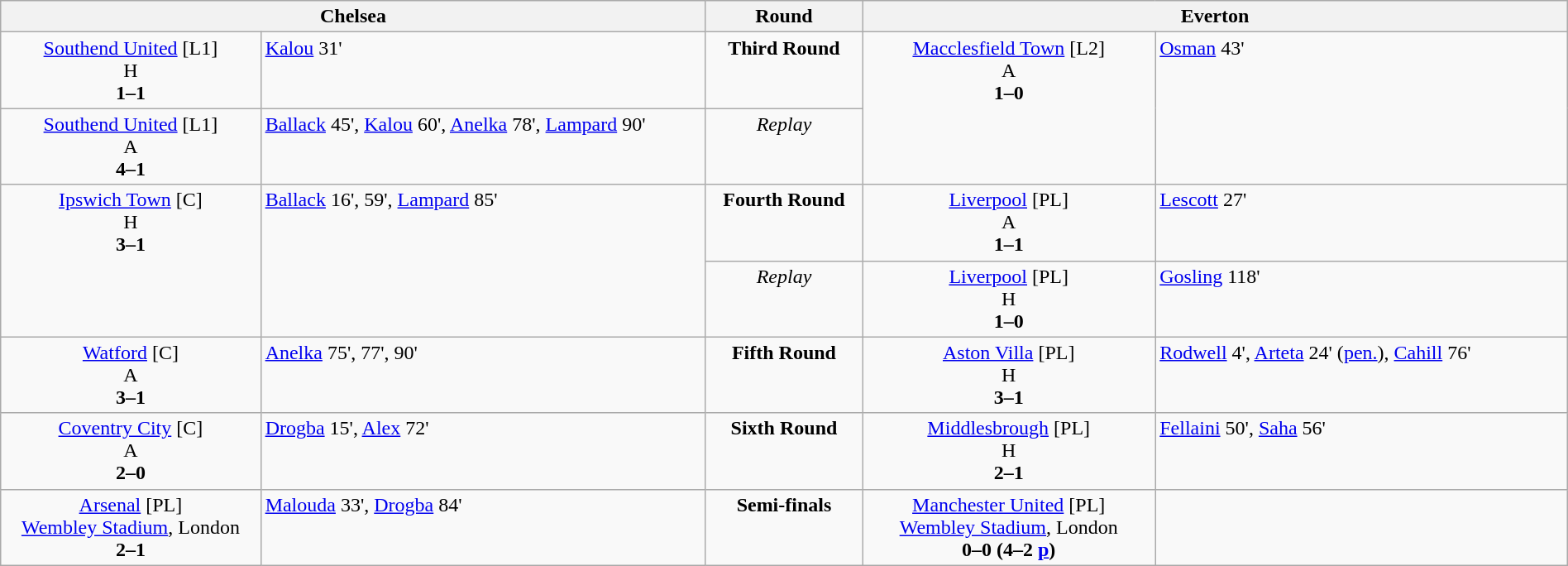<table width=100% border=0 class=wikitable style="text-align:center">
<tr valign=top>
<th colspan=2 width=45%>Chelsea</th>
<th width=10%>Round</th>
<th colspan=2 width=45%>Everton</th>
</tr>
<tr valign=top>
<td><a href='#'>Southend United</a> [L1]<br>H<br><strong>1–1</strong></td>
<td align=left><a href='#'>Kalou</a> 31'</td>
<td><strong>Third Round</strong></td>
<td rowspan="2"><a href='#'>Macclesfield Town</a> [L2]<br>A<br><strong>1–0</strong></td>
<td rowspan="2" align=left><a href='#'>Osman</a> 43'</td>
</tr>
<tr valign=top>
<td><a href='#'>Southend United</a> [L1]<br>A<br><strong>4–1</strong></td>
<td align=left><a href='#'>Ballack</a> 45', <a href='#'>Kalou</a> 60', <a href='#'>Anelka</a> 78', <a href='#'>Lampard</a> 90'</td>
<td><em>Replay</em></td>
</tr>
<tr valign=top>
<td rowspan="2"><a href='#'>Ipswich Town</a> [C]<br>H<br><strong>3–1</strong></td>
<td rowspan="2" align=left><a href='#'>Ballack</a> 16', 59', <a href='#'>Lampard</a> 85'</td>
<td><strong>Fourth Round</strong></td>
<td><a href='#'>Liverpool</a> [PL]<br>A<br><strong>1–1</strong></td>
<td align=left><a href='#'>Lescott</a> 27'</td>
</tr>
<tr valign=top>
<td><em>Replay</em></td>
<td><a href='#'>Liverpool</a> [PL]<br>H<br><strong>1–0</strong></td>
<td align=left><a href='#'>Gosling</a> 118'</td>
</tr>
<tr valign=top>
<td><a href='#'>Watford</a> [C]<br>A<br><strong>3–1</strong></td>
<td align=left><a href='#'>Anelka</a> 75', 77', 90'</td>
<td><strong>Fifth Round</strong></td>
<td><a href='#'>Aston Villa</a> [PL]<br>H<br><strong>3–1</strong></td>
<td align=left><a href='#'>Rodwell</a> 4', <a href='#'>Arteta</a> 24' (<a href='#'>pen.</a>), <a href='#'>Cahill</a> 76'</td>
</tr>
<tr valign=top>
<td><a href='#'>Coventry City</a> [C]<br>A<br><strong>2–0</strong></td>
<td align=left><a href='#'>Drogba</a> 15', <a href='#'>Alex</a> 72'</td>
<td><strong>Sixth Round</strong></td>
<td><a href='#'>Middlesbrough</a> [PL]<br>H<br><strong>2–1</strong></td>
<td align=left><a href='#'>Fellaini</a> 50', <a href='#'>Saha</a> 56'</td>
</tr>
<tr valign=top>
<td><a href='#'>Arsenal</a> [PL]<br><a href='#'>Wembley Stadium</a>, London<br><strong>2–1</strong></td>
<td align=left><a href='#'>Malouda</a> 33', <a href='#'>Drogba</a> 84'</td>
<td><strong>Semi-finals</strong></td>
<td><a href='#'>Manchester United</a> [PL]<br><a href='#'>Wembley Stadium</a>, London<br><strong>0–0 (4–2 <a href='#'>p</a>)</strong></td>
<td align=left></td>
</tr>
</table>
